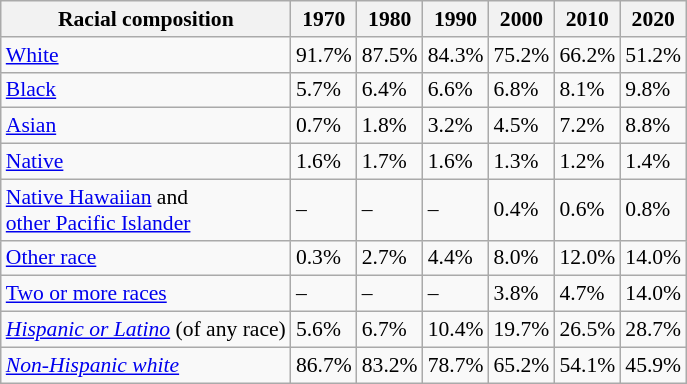<table class="wikitable sortable collapsible nowrap" style="font-size: 90%;">
<tr>
<th>Racial composition</th>
<th>1970</th>
<th>1980</th>
<th>1990</th>
<th>2000</th>
<th>2010</th>
<th>2020</th>
</tr>
<tr>
<td><a href='#'>White</a></td>
<td>91.7%</td>
<td>87.5%</td>
<td>84.3%</td>
<td>75.2%</td>
<td>66.2%</td>
<td>51.2%</td>
</tr>
<tr>
<td><a href='#'>Black</a></td>
<td>5.7%</td>
<td>6.4%</td>
<td>6.6%</td>
<td>6.8%</td>
<td>8.1%</td>
<td>9.8%</td>
</tr>
<tr>
<td><a href='#'>Asian</a></td>
<td>0.7%</td>
<td>1.8%</td>
<td>3.2%</td>
<td>4.5%</td>
<td>7.2%</td>
<td>8.8%</td>
</tr>
<tr>
<td><a href='#'>Native</a></td>
<td>1.6%</td>
<td>1.7%</td>
<td>1.6%</td>
<td>1.3%</td>
<td>1.2%</td>
<td>1.4%</td>
</tr>
<tr>
<td><a href='#'>Native Hawaiian</a> and<br><a href='#'>other Pacific Islander</a></td>
<td>–</td>
<td>–</td>
<td>–</td>
<td>0.4%</td>
<td>0.6%</td>
<td>0.8%</td>
</tr>
<tr>
<td><a href='#'>Other race</a></td>
<td>0.3%</td>
<td>2.7%</td>
<td>4.4%</td>
<td>8.0%</td>
<td>12.0%</td>
<td>14.0%</td>
</tr>
<tr>
<td><a href='#'>Two or more races</a></td>
<td>–</td>
<td>–</td>
<td>–</td>
<td>3.8%</td>
<td>4.7%</td>
<td>14.0%</td>
</tr>
<tr>
<td><em><a href='#'>Hispanic or Latino</a></em> (of any race)</td>
<td>5.6%</td>
<td>6.7%</td>
<td>10.4%</td>
<td>19.7%</td>
<td>26.5%</td>
<td>28.7%</td>
</tr>
<tr>
<td><a href='#'><em>Non-Hispanic white</em></a></td>
<td>86.7%</td>
<td>83.2%</td>
<td>78.7%</td>
<td>65.2%</td>
<td>54.1%</td>
<td>45.9%</td>
</tr>
</table>
